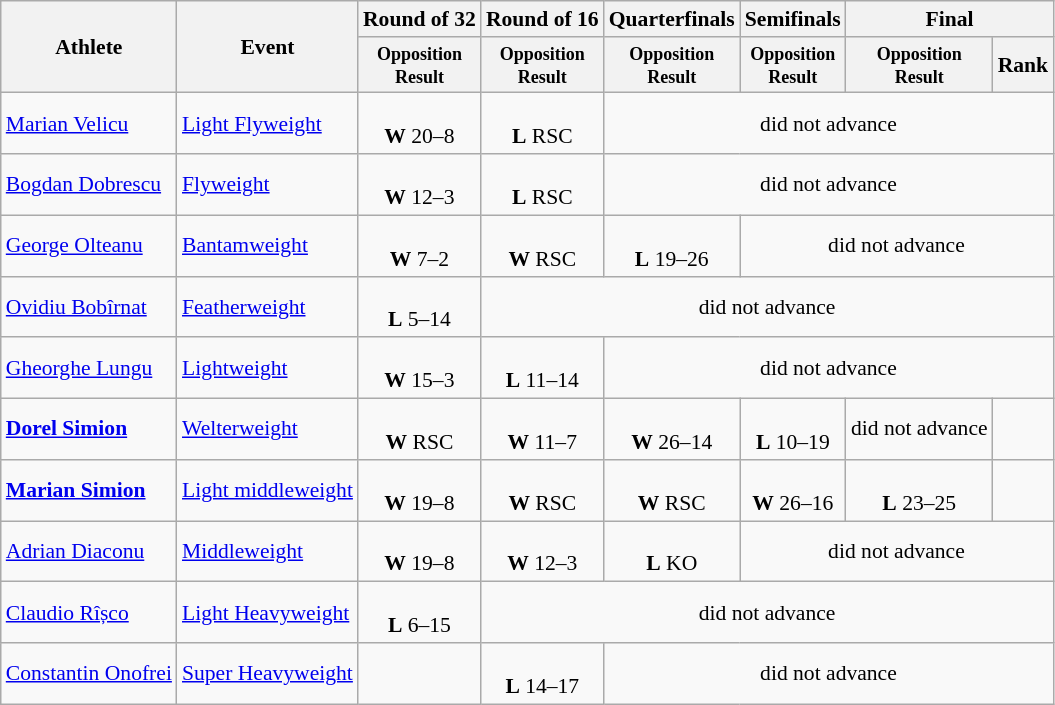<table class=wikitable style="font-size:90%">
<tr>
<th rowspan="2">Athlete</th>
<th rowspan="2">Event</th>
<th>Round of 32</th>
<th>Round of 16</th>
<th>Quarterfinals</th>
<th>Semifinals</th>
<th colspan="2">Final</th>
</tr>
<tr>
<th style="line-height:1em"><small>Opposition<br>Result</small></th>
<th style="line-height:1em"><small>Opposition<br>Result</small></th>
<th style="line-height:1em"><small>Opposition<br>Result</small></th>
<th style="line-height:1em"><small>Opposition<br>Result</small></th>
<th style="line-height:1em"><small>Opposition<br>Result</small></th>
<th>Rank</th>
</tr>
<tr>
<td><a href='#'>Marian Velicu</a></td>
<td><a href='#'>Light Flyweight</a></td>
<td align="center"><br><strong>W</strong> 20–8</td>
<td align="center"><br><strong>L</strong> RSC</td>
<td align="center" colspan="4">did not advance</td>
</tr>
<tr>
<td><a href='#'>Bogdan Dobrescu</a></td>
<td><a href='#'>Flyweight</a></td>
<td align="center"><br><strong>W</strong> 12–3</td>
<td align="center"><br><strong>L</strong> RSC</td>
<td align="center" colspan="4">did not advance</td>
</tr>
<tr>
<td><a href='#'>George Olteanu</a></td>
<td><a href='#'>Bantamweight</a></td>
<td align="center"><br><strong>W</strong> 7–2</td>
<td align="center"><br><strong>W</strong> RSC</td>
<td align="center"><br><strong>L</strong> 19–26</td>
<td align="center" colspan="3">did not advance</td>
</tr>
<tr>
<td><a href='#'>Ovidiu Bobîrnat</a></td>
<td><a href='#'>Featherweight</a></td>
<td align="center"><br><strong>L</strong> 5–14</td>
<td align="center" colspan="6">did not advance</td>
</tr>
<tr>
<td><a href='#'>Gheorghe Lungu</a></td>
<td><a href='#'>Lightweight</a></td>
<td align="center"><br><strong>W</strong> 15–3</td>
<td align="center"><br><strong>L</strong> 11–14</td>
<td align="center" colspan="4">did not advance</td>
</tr>
<tr>
<td><strong><a href='#'>Dorel Simion</a></strong></td>
<td><a href='#'>Welterweight</a></td>
<td align="center"><br><strong>W</strong> RSC</td>
<td align="center"><br><strong>W</strong> 11–7</td>
<td align="center"><br><strong>W</strong> 26–14</td>
<td align="center"><br><strong>L</strong> 10–19</td>
<td align="center">did not advance</td>
<td align="center"></td>
</tr>
<tr>
<td><strong><a href='#'>Marian Simion</a></strong></td>
<td><a href='#'>Light middleweight</a></td>
<td align="center"><br><strong>W</strong> 19–8</td>
<td align="center"><br><strong>W</strong> RSC</td>
<td align="center"><br><strong>W</strong> RSC</td>
<td align="center"><br><strong>W</strong> 26–16</td>
<td align="center"><br><strong>L</strong> 23–25</td>
<td align="center"></td>
</tr>
<tr>
<td><a href='#'>Adrian Diaconu</a></td>
<td><a href='#'>Middleweight</a></td>
<td align="center"><br><strong>W</strong> 19–8</td>
<td align="center"><br><strong>W</strong> 12–3</td>
<td align="center"><br><strong>L</strong> KO</td>
<td align="center" colspan="3">did not advance</td>
</tr>
<tr>
<td><a href='#'>Claudio Rîșco</a></td>
<td><a href='#'>Light Heavyweight</a></td>
<td align="center"><br><strong>L</strong> 6–15</td>
<td align="center" colspan="7">did not advance</td>
</tr>
<tr>
<td><a href='#'>Constantin Onofrei</a></td>
<td><a href='#'>Super Heavyweight</a></td>
<td></td>
<td align="center"><br><strong>L</strong> 14–17</td>
<td align="center" colspan="6">did not advance</td>
</tr>
</table>
